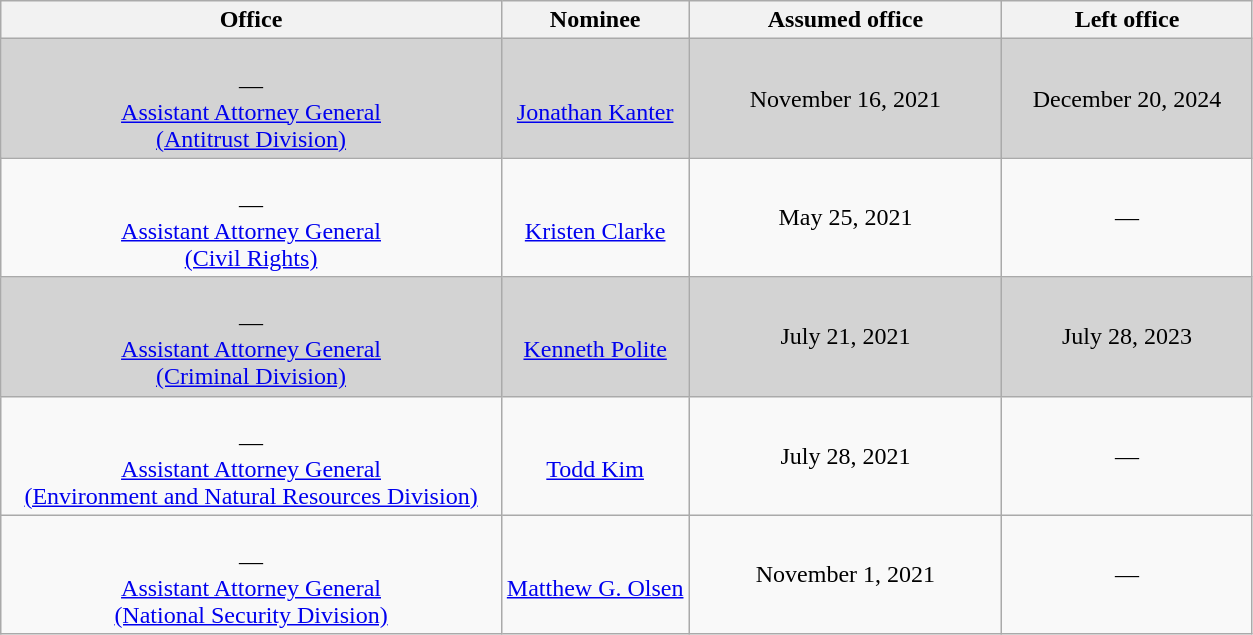<table class="wikitable sortable" style="text-align:center">
<tr>
<th style="width:40%;">Office</th>
<th style="width:15%;">Nominee</th>
<th style="width:25%;" data-sort-type="date">Assumed office</th>
<th style="width:20%;" data-sort-type="date">Left office</th>
</tr>
<tr style="background:lightgrey;">
<td><br>—<br><a href='#'>Assistant Attorney General<br>(Antitrust Division)</a></td>
<td><br><a href='#'>Jonathan Kanter</a></td>
<td>November 16, 2021<br></td>
<td>December 20, 2024</td>
</tr>
<tr>
<td><br>—<br><a href='#'>Assistant Attorney General<br>(Civil Rights)</a></td>
<td><br><a href='#'>Kristen Clarke</a></td>
<td>May 25, 2021<br></td>
<td>—</td>
</tr>
<tr style="background:lightgrey;">
<td><br>—<br><a href='#'>Assistant Attorney General<br>(Criminal Division)</a></td>
<td><br><a href='#'>Kenneth Polite</a></td>
<td>July 21, 2021<br></td>
<td>July 28, 2023</td>
</tr>
<tr>
<td><br>—<br><a href='#'>Assistant Attorney General<br>(Environment and Natural Resources Division)</a></td>
<td><br><a href='#'>Todd Kim</a></td>
<td>July 28, 2021<br></td>
<td>—</td>
</tr>
<tr>
<td><br>—<br><a href='#'>Assistant Attorney General<br>(National Security Division)</a></td>
<td><br><a href='#'>Matthew G. Olsen</a></td>
<td>November 1, 2021<br></td>
<td>—</td>
</tr>
</table>
